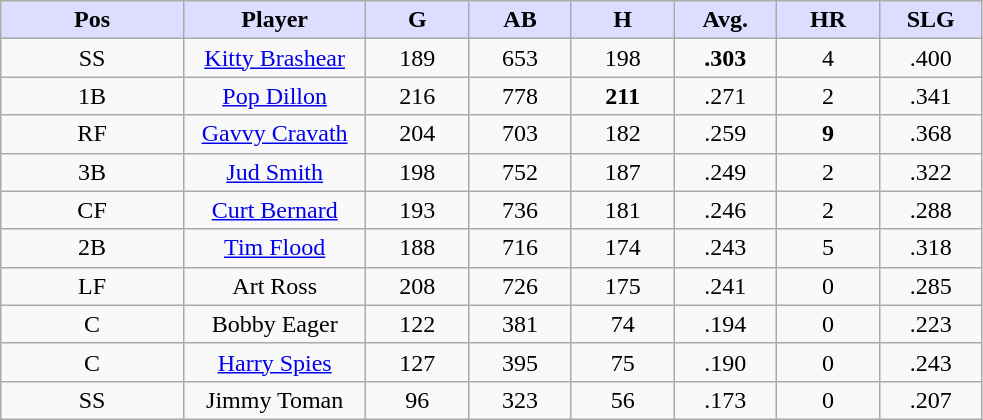<table class="wikitable sortable">
<tr>
<th style="background:#ddf; width:16%;">Pos</th>
<th style="background:#ddf; width:16%;">Player</th>
<th style="background:#ddf; width:9%;">G</th>
<th style="background:#ddf; width:9%;">AB</th>
<th style="background:#ddf; width:9%;">H</th>
<th style="background:#ddf; width:9%;">Avg.</th>
<th style="background:#ddf; width:9%;">HR</th>
<th style="background:#ddf; width:9%;">SLG</th>
</tr>
<tr style="text-align:center;">
<td>SS</td>
<td><a href='#'>Kitty Brashear</a></td>
<td>189</td>
<td>653</td>
<td>198</td>
<td><strong>.303</strong></td>
<td>4</td>
<td>.400</td>
</tr>
<tr style="text-align:center;">
<td>1B</td>
<td><a href='#'>Pop Dillon</a></td>
<td>216</td>
<td>778</td>
<td><strong>211</strong></td>
<td>.271</td>
<td>2</td>
<td>.341</td>
</tr>
<tr style="text-align:center;">
<td>RF</td>
<td><a href='#'>Gavvy Cravath</a></td>
<td>204</td>
<td>703</td>
<td>182</td>
<td>.259</td>
<td><strong>9</strong></td>
<td>.368</td>
</tr>
<tr style="text-align:center;">
<td>3B</td>
<td><a href='#'>Jud Smith</a></td>
<td>198</td>
<td>752</td>
<td>187</td>
<td>.249</td>
<td>2</td>
<td>.322</td>
</tr>
<tr style="text-align:center;">
<td>CF</td>
<td><a href='#'>Curt Bernard</a></td>
<td>193</td>
<td>736</td>
<td>181</td>
<td>.246</td>
<td>2</td>
<td>.288</td>
</tr>
<tr style="text-align:center;">
<td>2B</td>
<td><a href='#'>Tim Flood</a></td>
<td>188</td>
<td>716</td>
<td>174</td>
<td>.243</td>
<td>5</td>
<td>.318</td>
</tr>
<tr style="text-align:center;">
<td>LF</td>
<td>Art Ross</td>
<td>208</td>
<td>726</td>
<td>175</td>
<td>.241</td>
<td>0</td>
<td>.285</td>
</tr>
<tr style="text-align:center;">
<td>C</td>
<td>Bobby Eager</td>
<td>122</td>
<td>381</td>
<td>74</td>
<td>.194</td>
<td>0</td>
<td>.223</td>
</tr>
<tr style="text-align:center;">
<td>C</td>
<td><a href='#'>Harry Spies</a></td>
<td>127</td>
<td>395</td>
<td>75</td>
<td>.190</td>
<td>0</td>
<td>.243</td>
</tr>
<tr style="text-align:center;">
<td>SS</td>
<td>Jimmy Toman</td>
<td>96</td>
<td>323</td>
<td>56</td>
<td>.173</td>
<td>0</td>
<td>.207</td>
</tr>
</table>
